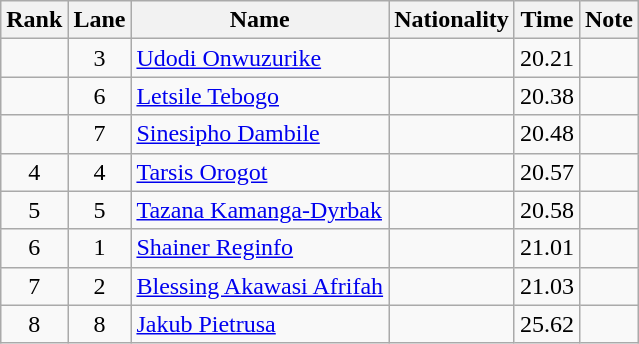<table class="wikitable sortable" style="text-align:center">
<tr>
<th>Rank</th>
<th>Lane</th>
<th>Name</th>
<th>Nationality</th>
<th>Time</th>
<th>Note</th>
</tr>
<tr>
<td></td>
<td>3</td>
<td align=left><a href='#'>Udodi Onwuzurike</a></td>
<td align=left></td>
<td>20.21</td>
<td></td>
</tr>
<tr>
<td></td>
<td>6</td>
<td align=left><a href='#'>Letsile Tebogo</a></td>
<td align=left></td>
<td>20.38</td>
<td></td>
</tr>
<tr>
<td></td>
<td>7</td>
<td align=left><a href='#'>Sinesipho Dambile</a></td>
<td align=left></td>
<td>20.48</td>
<td></td>
</tr>
<tr>
<td>4</td>
<td>4</td>
<td align=left><a href='#'>Tarsis Orogot</a></td>
<td align=left></td>
<td>20.57</td>
<td></td>
</tr>
<tr>
<td>5</td>
<td>5</td>
<td align=left><a href='#'>Tazana Kamanga-Dyrbak</a></td>
<td align=left></td>
<td>20.58</td>
<td></td>
</tr>
<tr>
<td>6</td>
<td>1</td>
<td align=left><a href='#'>Shainer Reginfo</a></td>
<td align=left></td>
<td>21.01</td>
<td></td>
</tr>
<tr>
<td>7</td>
<td>2</td>
<td align=left><a href='#'>Blessing Akawasi Afrifah</a></td>
<td align=left></td>
<td>21.03</td>
<td></td>
</tr>
<tr>
<td>8</td>
<td>8</td>
<td align=left><a href='#'>Jakub Pietrusa</a></td>
<td align=left></td>
<td>25.62</td>
<td></td>
</tr>
</table>
